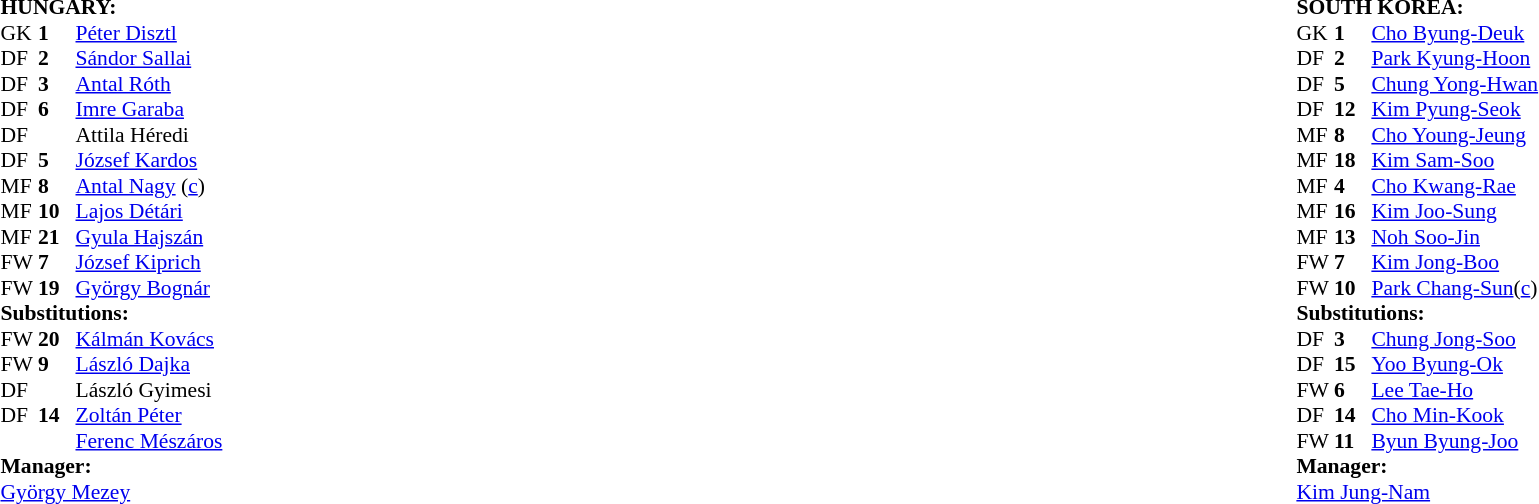<table width="100%">
<tr>
<td valign="top" width="50%"><br><table style="font-size: 90%" cellspacing="0" cellpadding="0">
<tr>
<td colspan=4><strong>HUNGARY:</strong></td>
</tr>
<tr>
<th width="25"></th>
<th width="25"></th>
</tr>
<tr>
<td>GK</td>
<td><strong>1</strong></td>
<td><a href='#'>Péter Disztl</a></td>
</tr>
<tr>
<td>DF</td>
<td><strong>2</strong></td>
<td><a href='#'>Sándor Sallai</a></td>
</tr>
<tr>
<td>DF</td>
<td><strong>3</strong></td>
<td><a href='#'>Antal Róth</a></td>
<td></td>
<td></td>
</tr>
<tr>
<td>DF</td>
<td><strong>6</strong></td>
<td><a href='#'>Imre Garaba</a></td>
</tr>
<tr>
<td>DF</td>
<td><strong></strong></td>
<td>Attila Héredi</td>
<td></td>
<td></td>
</tr>
<tr>
<td>DF</td>
<td><strong>5</strong></td>
<td><a href='#'>József Kardos</a></td>
</tr>
<tr>
<td>MF</td>
<td><strong>8</strong></td>
<td><a href='#'>Antal Nagy</a> (<a href='#'>c</a>)</td>
</tr>
<tr>
<td>MF</td>
<td><strong>10</strong></td>
<td><a href='#'>Lajos Détári</a></td>
</tr>
<tr>
<td>MF</td>
<td><strong>21</strong></td>
<td><a href='#'>Gyula Hajszán</a></td>
<td></td>
<td></td>
</tr>
<tr>
<td>FW</td>
<td><strong>7</strong></td>
<td><a href='#'>József Kiprich</a></td>
<td></td>
<td></td>
</tr>
<tr>
<td>FW</td>
<td><strong>19</strong></td>
<td><a href='#'>György Bognár</a></td>
<td></td>
<td></td>
</tr>
<tr>
<td colspan=3><strong>Substitutions:</strong></td>
</tr>
<tr>
<td>FW</td>
<td><strong>20</strong></td>
<td><a href='#'>Kálmán Kovács</a></td>
<td></td>
<td></td>
</tr>
<tr>
<td>FW</td>
<td><strong>9</strong></td>
<td><a href='#'>László Dajka</a></td>
<td></td>
<td></td>
</tr>
<tr>
<td>DF</td>
<td><strong></strong></td>
<td>László Gyimesi</td>
<td></td>
<td></td>
</tr>
<tr>
<td>DF</td>
<td><strong>14</strong></td>
<td><a href='#'>Zoltán Péter</a></td>
<td></td>
<td></td>
</tr>
<tr>
<td></td>
<td><strong></strong></td>
<td><a href='#'>Ferenc Mészáros</a></td>
<td></td>
<td></td>
</tr>
<tr>
<td colspan=3><strong>Manager:</strong></td>
</tr>
<tr>
<td colspan=4><a href='#'>György Mezey</a> </td>
</tr>
</table>
</td>
<td valign="top" width="50%"><br><table style="font-size: 90%" cellspacing="0" cellpadding="0" align="center">
<tr>
<td colspan=4><strong>SOUTH KOREA:</strong></td>
</tr>
<tr>
<th width="25"></th>
<th width="25"></th>
</tr>
<tr>
<td>GK</td>
<td><strong>1</strong></td>
<td><a href='#'>Cho Byung-Deuk</a></td>
</tr>
<tr>
<td>DF</td>
<td><strong>2</strong></td>
<td><a href='#'>Park Kyung-Hoon</a></td>
</tr>
<tr>
<td>DF</td>
<td><strong>5</strong></td>
<td><a href='#'>Chung Yong-Hwan</a></td>
</tr>
<tr>
<td>DF</td>
<td><strong>12</strong></td>
<td><a href='#'>Kim Pyung-Seok</a></td>
<td></td>
<td></td>
</tr>
<tr>
<td>MF</td>
<td><strong>8</strong></td>
<td><a href='#'>Cho Young-Jeung</a></td>
<td></td>
<td></td>
</tr>
<tr>
<td>MF</td>
<td><strong>18</strong></td>
<td><a href='#'>Kim Sam-Soo</a></td>
<td></td>
<td></td>
</tr>
<tr>
<td>MF</td>
<td><strong>4</strong></td>
<td><a href='#'>Cho Kwang-Rae</a></td>
</tr>
<tr>
<td>MF</td>
<td><strong>16</strong></td>
<td><a href='#'>Kim Joo-Sung</a></td>
<td></td>
<td></td>
</tr>
<tr>
<td>MF</td>
<td><strong>13</strong></td>
<td><a href='#'>Noh Soo-Jin</a></td>
<td></td>
<td></td>
</tr>
<tr>
<td>FW</td>
<td><strong>7</strong></td>
<td><a href='#'>Kim Jong-Boo</a></td>
</tr>
<tr>
<td>FW</td>
<td><strong>10</strong></td>
<td><a href='#'>Park Chang-Sun</a>(<a href='#'>c</a>)</td>
</tr>
<tr>
<td colspan=3><strong>Substitutions:</strong></td>
</tr>
<tr>
<td>DF</td>
<td><strong>3</strong></td>
<td><a href='#'>Chung Jong-Soo</a></td>
<td></td>
<td></td>
</tr>
<tr>
<td>DF</td>
<td><strong>15</strong></td>
<td><a href='#'>Yoo Byung-Ok</a></td>
<td></td>
<td></td>
</tr>
<tr>
<td>FW</td>
<td><strong>6</strong></td>
<td><a href='#'>Lee Tae-Ho</a></td>
<td></td>
<td></td>
</tr>
<tr>
<td>DF</td>
<td><strong>14</strong></td>
<td><a href='#'>Cho Min-Kook</a></td>
<td></td>
<td></td>
</tr>
<tr>
<td>FW</td>
<td><strong>11</strong></td>
<td><a href='#'>Byun Byung-Joo</a></td>
<td></td>
<td></td>
</tr>
<tr>
<td colspan=3><strong>Manager:</strong></td>
</tr>
<tr>
<td colspan=4><a href='#'>Kim Jung-Nam</a> </td>
</tr>
</table>
</td>
</tr>
</table>
